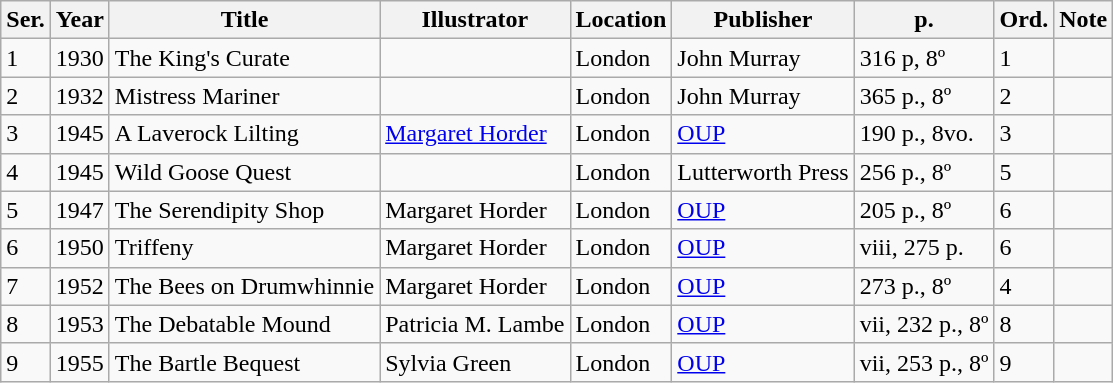<table class="wikitable sortable">
<tr>
<th>Ser.</th>
<th>Year</th>
<th>Title</th>
<th>Illustrator</th>
<th>Location</th>
<th>Publisher</th>
<th>p.</th>
<th>Ord.</th>
<th class="unsortable">Note</th>
</tr>
<tr>
<td>1</td>
<td>1930</td>
<td>The King's Curate</td>
<td></td>
<td>London</td>
<td>John Murray</td>
<td>316 p, 8º</td>
<td>1</td>
<td></td>
</tr>
<tr>
<td>2</td>
<td>1932</td>
<td>Mistress Mariner</td>
<td></td>
<td>London</td>
<td>John Murray</td>
<td>365 p., 8º</td>
<td>2</td>
<td></td>
</tr>
<tr>
<td>3</td>
<td>1945</td>
<td>A Laverock Lilting</td>
<td><a href='#'>Margaret Horder</a></td>
<td>London</td>
<td><a href='#'>OUP</a></td>
<td>190 p., 8vo.</td>
<td>3</td>
<td></td>
</tr>
<tr>
<td>4</td>
<td>1945</td>
<td>Wild Goose Quest</td>
<td></td>
<td>London</td>
<td>Lutterworth Press</td>
<td>256 p., 8º</td>
<td>5</td>
<td></td>
</tr>
<tr>
<td>5</td>
<td>1947</td>
<td>The Serendipity Shop</td>
<td>Margaret Horder</td>
<td>London</td>
<td><a href='#'>OUP</a></td>
<td>205 p., 8º</td>
<td>6</td>
<td></td>
</tr>
<tr>
<td>6</td>
<td>1950</td>
<td>Triffeny</td>
<td>Margaret Horder</td>
<td>London</td>
<td><a href='#'>OUP</a></td>
<td>viii, 275 p.</td>
<td>6</td>
<td></td>
</tr>
<tr>
<td>7</td>
<td>1952</td>
<td>The Bees on Drumwhinnie</td>
<td>Margaret Horder</td>
<td>London</td>
<td><a href='#'>OUP</a></td>
<td>273 p., 8º</td>
<td>4</td>
<td></td>
</tr>
<tr>
<td>8</td>
<td>1953</td>
<td>The Debatable Mound</td>
<td>Patricia M. Lambe</td>
<td>London</td>
<td><a href='#'>OUP</a></td>
<td>vii, 232 p., 8º</td>
<td>8</td>
<td></td>
</tr>
<tr>
<td>9</td>
<td>1955</td>
<td>The Bartle Bequest</td>
<td>Sylvia Green</td>
<td>London</td>
<td><a href='#'>OUP</a></td>
<td>vii, 253 p., 8º</td>
<td>9</td>
<td></td>
</tr>
</table>
